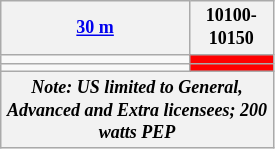<table class="wikitable" style="font-size:75%">
<tr>
<th width=120px><a href='#'>30 m</a></th>
<th width= 50px>10100-10150</th>
</tr>
<tr>
<td></td>
<td style="background-color: red"></td>
</tr>
<tr>
<td></td>
<td style="background-color: red"></td>
</tr>
<tr>
<th colspan=2><em>Note: US limited to General, Advanced and Extra licensees; 200 watts PEP</em></th>
</tr>
</table>
